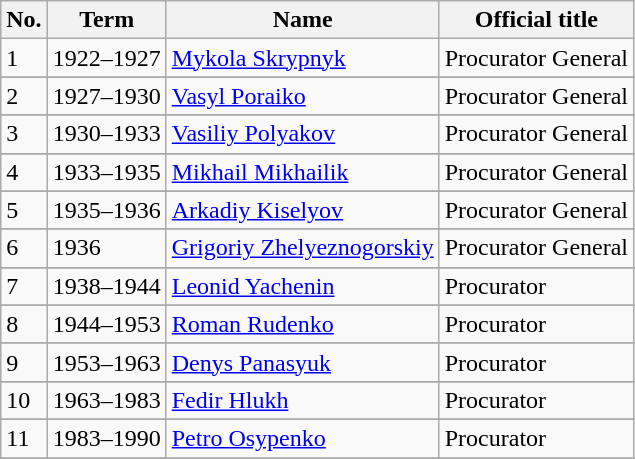<table class="wikitable">
<tr>
<th>No.</th>
<th>Term</th>
<th>Name</th>
<th>Official title</th>
</tr>
<tr>
<td>1</td>
<td>1922–1927</td>
<td><a href='#'>Mykola Skrypnyk</a></td>
<td>Procurator General</td>
</tr>
<tr>
</tr>
<tr>
<td>2</td>
<td>1927–1930</td>
<td><a href='#'>Vasyl Poraiko</a></td>
<td>Procurator General</td>
</tr>
<tr>
</tr>
<tr>
<td>3</td>
<td>1930–1933</td>
<td><a href='#'>Vasiliy Polyakov</a></td>
<td>Procurator General</td>
</tr>
<tr>
</tr>
<tr>
<td>4</td>
<td>1933–1935</td>
<td><a href='#'>Mikhail Mikhailik</a></td>
<td>Procurator General</td>
</tr>
<tr>
</tr>
<tr>
<td>5</td>
<td>1935–1936</td>
<td><a href='#'>Arkadiy Kiselyov</a></td>
<td>Procurator General</td>
</tr>
<tr>
</tr>
<tr>
<td>6</td>
<td>1936</td>
<td><a href='#'>Grigoriy Zhelyeznogorskiy</a></td>
<td>Procurator General</td>
</tr>
<tr>
</tr>
<tr>
<td>7</td>
<td>1938–1944</td>
<td><a href='#'>Leonid Yachenin</a></td>
<td>Procurator</td>
</tr>
<tr>
</tr>
<tr>
<td>8</td>
<td>1944–1953</td>
<td><a href='#'>Roman Rudenko</a></td>
<td>Procurator</td>
</tr>
<tr>
</tr>
<tr>
<td>9</td>
<td>1953–1963</td>
<td><a href='#'>Denys Panasyuk</a></td>
<td>Procurator</td>
</tr>
<tr>
</tr>
<tr>
<td>10</td>
<td>1963–1983</td>
<td><a href='#'>Fedir Hlukh</a></td>
<td>Procurator</td>
</tr>
<tr>
</tr>
<tr>
<td>11</td>
<td>1983–1990</td>
<td><a href='#'>Petro Osypenko</a></td>
<td>Procurator</td>
</tr>
<tr>
</tr>
</table>
